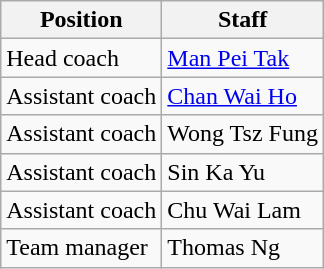<table class="wikitable">
<tr>
<th>Position</th>
<th>Staff</th>
</tr>
<tr>
<td>Head coach</td>
<td> <a href='#'>Man Pei Tak</a></td>
</tr>
<tr>
<td>Assistant coach</td>
<td> <a href='#'>Chan Wai Ho</a></td>
</tr>
<tr>
<td>Assistant coach</td>
<td> Wong Tsz Fung</td>
</tr>
<tr>
<td>Assistant coach</td>
<td> Sin Ka Yu</td>
</tr>
<tr>
<td>Assistant coach</td>
<td> Chu Wai Lam</td>
</tr>
<tr>
<td>Team manager</td>
<td> Thomas Ng</td>
</tr>
</table>
